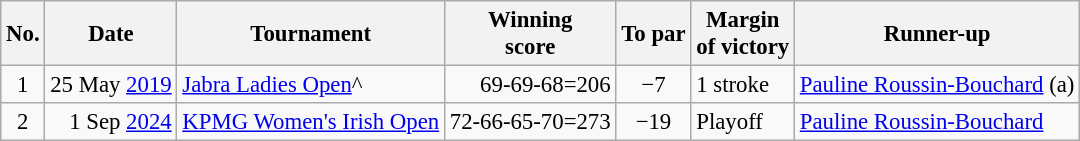<table class="wikitable" style="font-size:95%;">
<tr>
<th>No.</th>
<th>Date</th>
<th>Tournament</th>
<th>Winning<br>score</th>
<th>To par</th>
<th>Margin<br>of victory</th>
<th>Runner-up</th>
</tr>
<tr>
<td align=center>1</td>
<td align=right>25 May <a href='#'>2019</a></td>
<td><a href='#'>Jabra Ladies Open</a>^</td>
<td align=right>69-69-68=206</td>
<td align=center>−7</td>
<td>1 stroke</td>
<td> <a href='#'>Pauline Roussin-Bouchard</a> (a)</td>
</tr>
<tr>
<td align=center>2</td>
<td align=right>1 Sep <a href='#'>2024</a></td>
<td><a href='#'>KPMG Women's Irish Open</a></td>
<td align=right>72-66-65-70=273</td>
<td align=center>−19</td>
<td>Playoff</td>
<td> <a href='#'>Pauline Roussin-Bouchard</a></td>
</tr>
</table>
